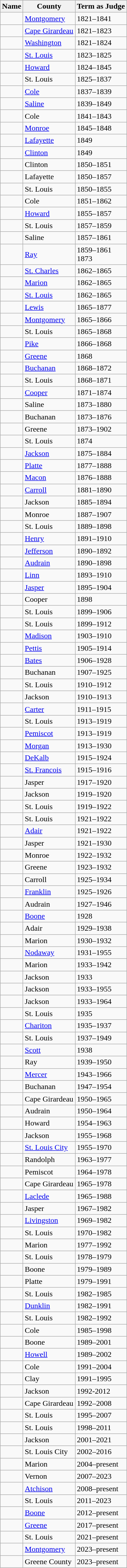<table class="wikitable sortable">
<tr>
<th>Name</th>
<th>County</th>
<th>Term as Judge</th>
</tr>
<tr>
<td></td>
<td><a href='#'>Montgomery</a></td>
<td>1821–1841</td>
</tr>
<tr>
<td></td>
<td><a href='#'>Cape Girardeau</a></td>
<td>1821–1823</td>
</tr>
<tr>
<td></td>
<td><a href='#'>Washington</a></td>
<td>1821–1824</td>
</tr>
<tr>
<td></td>
<td><a href='#'>St. Louis</a></td>
<td>1823–1825</td>
</tr>
<tr>
<td></td>
<td><a href='#'>Howard</a></td>
<td>1824–1845</td>
</tr>
<tr>
<td></td>
<td>St. Louis</td>
<td>1825–1837</td>
</tr>
<tr>
<td></td>
<td><a href='#'>Cole</a></td>
<td>1837–1839</td>
</tr>
<tr>
<td></td>
<td><a href='#'>Saline</a></td>
<td>1839–1849</td>
</tr>
<tr>
<td></td>
<td>Cole</td>
<td>1841–1843</td>
</tr>
<tr>
<td></td>
<td><a href='#'>Monroe</a></td>
<td>1845–1848</td>
</tr>
<tr>
<td></td>
<td><a href='#'>Lafayette</a></td>
<td>1849</td>
</tr>
<tr>
<td></td>
<td><a href='#'>Clinton</a></td>
<td>1849</td>
</tr>
<tr>
<td></td>
<td>Clinton</td>
<td>1850–1851</td>
</tr>
<tr>
<td></td>
<td>Lafayette</td>
<td>1850–1857</td>
</tr>
<tr>
<td></td>
<td>St. Louis</td>
<td>1850–1855</td>
</tr>
<tr>
<td></td>
<td>Cole</td>
<td>1851–1862</td>
</tr>
<tr>
<td></td>
<td><a href='#'>Howard</a></td>
<td>1855–1857</td>
</tr>
<tr>
<td></td>
<td>St. Louis</td>
<td>1857–1859</td>
</tr>
<tr>
<td></td>
<td>Saline</td>
<td>1857–1861</td>
</tr>
<tr>
<td></td>
<td><a href='#'>Ray</a></td>
<td>1859–1861<br>1873</td>
</tr>
<tr>
<td></td>
<td><a href='#'>St. Charles</a></td>
<td>1862–1865</td>
</tr>
<tr>
<td></td>
<td><a href='#'>Marion</a></td>
<td>1862–1865</td>
</tr>
<tr>
<td></td>
<td><a href='#'>St. Louis</a></td>
<td>1862–1865</td>
</tr>
<tr>
<td></td>
<td><a href='#'>Lewis</a></td>
<td>1865–1877</td>
</tr>
<tr>
<td></td>
<td><a href='#'>Montgomery</a></td>
<td>1865–1866</td>
</tr>
<tr>
<td></td>
<td>St. Louis</td>
<td>1865–1868</td>
</tr>
<tr>
<td></td>
<td><a href='#'>Pike</a></td>
<td>1866–1868</td>
</tr>
<tr>
<td></td>
<td><a href='#'>Greene</a></td>
<td>1868</td>
</tr>
<tr>
<td></td>
<td><a href='#'>Buchanan</a></td>
<td>1868–1872</td>
</tr>
<tr>
<td></td>
<td>St. Louis</td>
<td>1868–1871</td>
</tr>
<tr>
<td></td>
<td><a href='#'>Cooper</a></td>
<td>1871–1874</td>
</tr>
<tr>
<td></td>
<td>Saline</td>
<td>1873–1880</td>
</tr>
<tr>
<td></td>
<td>Buchanan</td>
<td>1873–1876</td>
</tr>
<tr>
<td></td>
<td>Greene</td>
<td>1873–1902</td>
</tr>
<tr>
<td></td>
<td>St. Louis</td>
<td>1874</td>
</tr>
<tr>
<td></td>
<td><a href='#'>Jackson</a></td>
<td>1875–1884</td>
</tr>
<tr>
<td></td>
<td><a href='#'>Platte</a></td>
<td>1877–1888</td>
</tr>
<tr>
<td></td>
<td><a href='#'>Macon</a></td>
<td>1876–1888</td>
</tr>
<tr>
<td></td>
<td><a href='#'>Carroll</a></td>
<td>1881–1890</td>
</tr>
<tr>
<td></td>
<td>Jackson</td>
<td>1885–1894</td>
</tr>
<tr>
<td></td>
<td>Monroe</td>
<td>1887–1907</td>
</tr>
<tr>
<td></td>
<td>St. Louis</td>
<td>1889–1898</td>
</tr>
<tr>
<td></td>
<td><a href='#'>Henry</a></td>
<td>1891–1910</td>
</tr>
<tr>
<td></td>
<td><a href='#'>Jefferson</a></td>
<td>1890–1892</td>
</tr>
<tr>
<td></td>
<td><a href='#'>Audrain</a></td>
<td>1890–1898</td>
</tr>
<tr>
<td></td>
<td><a href='#'>Linn</a></td>
<td>1893–1910</td>
</tr>
<tr>
<td></td>
<td><a href='#'>Jasper</a></td>
<td>1895–1904</td>
</tr>
<tr>
<td></td>
<td>Cooper</td>
<td>1898</td>
</tr>
<tr>
<td></td>
<td>St. Louis</td>
<td>1899–1906</td>
</tr>
<tr>
<td></td>
<td>St. Louis</td>
<td>1899–1912</td>
</tr>
<tr>
<td></td>
<td><a href='#'>Madison</a></td>
<td>1903–1910</td>
</tr>
<tr>
<td></td>
<td><a href='#'>Pettis</a></td>
<td>1905–1914</td>
</tr>
<tr>
<td></td>
<td><a href='#'>Bates</a></td>
<td>1906–1928</td>
</tr>
<tr>
<td></td>
<td>Buchanan</td>
<td>1907–1925</td>
</tr>
<tr>
<td></td>
<td>St. Louis</td>
<td>1910–1912</td>
</tr>
<tr>
<td></td>
<td>Jackson</td>
<td>1910–1913</td>
</tr>
<tr>
<td></td>
<td><a href='#'>Carter</a></td>
<td>1911–1915</td>
</tr>
<tr>
<td></td>
<td>St. Louis</td>
<td>1913–1919</td>
</tr>
<tr>
<td></td>
<td><a href='#'>Pemiscot</a></td>
<td>1913–1919</td>
</tr>
<tr>
<td></td>
<td><a href='#'>Morgan</a></td>
<td>1913–1930</td>
</tr>
<tr>
<td></td>
<td><a href='#'>DeKalb</a></td>
<td>1915–1924</td>
</tr>
<tr>
<td></td>
<td><a href='#'>St. Francois</a></td>
<td>1915–1916</td>
</tr>
<tr>
<td></td>
<td>Jasper</td>
<td>1917–1920</td>
</tr>
<tr>
<td></td>
<td>Jackson</td>
<td>1919–1920</td>
</tr>
<tr>
<td></td>
<td>St. Louis</td>
<td>1919–1922</td>
</tr>
<tr>
<td></td>
<td>St. Louis</td>
<td>1921–1922</td>
</tr>
<tr>
<td></td>
<td><a href='#'>Adair</a></td>
<td>1921–1922</td>
</tr>
<tr>
<td></td>
<td>Jasper</td>
<td>1921–1930</td>
</tr>
<tr>
<td></td>
<td>Monroe</td>
<td>1922–1932</td>
</tr>
<tr>
<td></td>
<td>Greene</td>
<td>1923–1932</td>
</tr>
<tr>
<td></td>
<td>Carroll</td>
<td>1925–1934</td>
</tr>
<tr>
<td></td>
<td><a href='#'>Franklin</a></td>
<td>1925–1926</td>
</tr>
<tr>
<td></td>
<td>Audrain</td>
<td>1927–1946</td>
</tr>
<tr>
<td></td>
<td><a href='#'>Boone</a></td>
<td>1928</td>
</tr>
<tr>
<td></td>
<td>Adair</td>
<td>1929–1938</td>
</tr>
<tr>
<td></td>
<td>Marion</td>
<td>1930–1932</td>
</tr>
<tr>
<td></td>
<td><a href='#'>Nodaway</a></td>
<td>1931–1955</td>
</tr>
<tr>
<td></td>
<td>Marion</td>
<td>1933–1942</td>
</tr>
<tr>
<td></td>
<td>Jackson</td>
<td>1933</td>
</tr>
<tr>
<td></td>
<td>Jackson</td>
<td>1933–1955</td>
</tr>
<tr>
<td></td>
<td>Jackson</td>
<td>1933–1964</td>
</tr>
<tr>
<td></td>
<td>St. Louis</td>
<td>1935</td>
</tr>
<tr>
<td></td>
<td><a href='#'>Chariton</a></td>
<td>1935–1937</td>
</tr>
<tr>
<td></td>
<td>St. Louis</td>
<td>1937–1949</td>
</tr>
<tr>
<td></td>
<td><a href='#'>Scott</a></td>
<td>1938</td>
</tr>
<tr>
<td></td>
<td>Ray</td>
<td>1939–1950</td>
</tr>
<tr>
<td></td>
<td><a href='#'>Mercer</a></td>
<td>1943–1966</td>
</tr>
<tr>
<td></td>
<td>Buchanan</td>
<td>1947–1954</td>
</tr>
<tr>
<td></td>
<td>Cape Girardeau</td>
<td>1950–1965</td>
</tr>
<tr>
<td></td>
<td>Audrain</td>
<td>1950–1964</td>
</tr>
<tr>
<td></td>
<td>Howard</td>
<td>1954–1963</td>
</tr>
<tr>
<td></td>
<td>Jackson</td>
<td>1955–1968</td>
</tr>
<tr>
<td></td>
<td><a href='#'>St. Louis City</a></td>
<td>1955–1970</td>
</tr>
<tr>
<td></td>
<td>Randolph</td>
<td>1963–1977</td>
</tr>
<tr>
<td></td>
<td>Pemiscot</td>
<td>1964–1978</td>
</tr>
<tr>
<td></td>
<td>Cape Girardeau</td>
<td>1965–1978</td>
</tr>
<tr>
<td></td>
<td><a href='#'>Laclede</a></td>
<td>1965–1988</td>
</tr>
<tr>
<td></td>
<td>Jasper</td>
<td>1967–1982</td>
</tr>
<tr>
<td></td>
<td><a href='#'>Livingston</a></td>
<td>1969–1982</td>
</tr>
<tr>
<td></td>
<td>St. Louis</td>
<td>1970–1982</td>
</tr>
<tr>
<td></td>
<td>Marion</td>
<td>1977–1992</td>
</tr>
<tr>
<td></td>
<td>St. Louis</td>
<td>1978–1979</td>
</tr>
<tr>
<td></td>
<td>Boone</td>
<td>1979–1989</td>
</tr>
<tr>
<td></td>
<td>Platte</td>
<td>1979–1991</td>
</tr>
<tr>
<td></td>
<td>St. Louis</td>
<td>1982–1985</td>
</tr>
<tr>
<td></td>
<td><a href='#'>Dunklin</a></td>
<td>1982–1991</td>
</tr>
<tr>
<td></td>
<td>St. Louis</td>
<td>1982–1992</td>
</tr>
<tr>
<td></td>
<td>Cole</td>
<td>1985–1998</td>
</tr>
<tr>
<td></td>
<td>Boone</td>
<td>1989–2001</td>
</tr>
<tr>
<td></td>
<td><a href='#'>Howell</a></td>
<td>1989–2002</td>
</tr>
<tr>
<td></td>
<td>Cole</td>
<td>1991–2004</td>
</tr>
<tr>
<td></td>
<td>Clay</td>
<td>1991–1995</td>
</tr>
<tr>
<td></td>
<td>Jackson</td>
<td>1992-2012</td>
</tr>
<tr>
<td></td>
<td>Cape Girardeau</td>
<td>1992–2008</td>
</tr>
<tr>
<td></td>
<td>St. Louis</td>
<td>1995–2007</td>
</tr>
<tr>
<td></td>
<td>St. Louis</td>
<td>1998–2011</td>
</tr>
<tr>
<td></td>
<td>Jackson</td>
<td>2001–2021</td>
</tr>
<tr>
<td></td>
<td>St. Louis City</td>
<td>2002–2016</td>
</tr>
<tr>
<td></td>
<td>Marion</td>
<td>2004–present</td>
</tr>
<tr>
<td></td>
<td>Vernon</td>
<td>2007–2023</td>
</tr>
<tr>
<td></td>
<td><a href='#'>Atchison</a></td>
<td>2008–present</td>
</tr>
<tr>
<td></td>
<td>St. Louis</td>
<td>2011–2023</td>
</tr>
<tr>
<td></td>
<td><a href='#'>Boone</a></td>
<td>2012–present</td>
</tr>
<tr>
<td></td>
<td><a href='#'>Greene</a></td>
<td>2017–present</td>
</tr>
<tr>
<td></td>
<td>St. Louis</td>
<td>2021–present</td>
</tr>
<tr>
<td></td>
<td><a href='#'>Montgomery</a></td>
<td>2023–present</td>
</tr>
<tr>
<td></td>
<td>Greene County</td>
<td>2023–present</td>
</tr>
</table>
